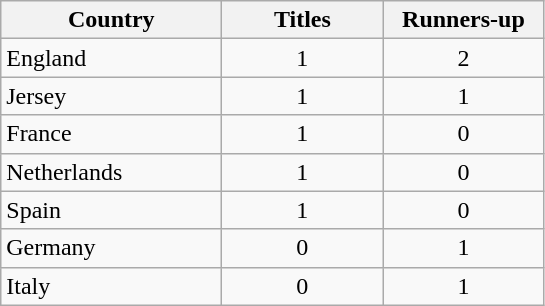<table class="wikitable" style="text-align:left;">
<tr>
<th style="width:140px;">Country</th>
<th style="width:100px;">Titles</th>
<th style="width:100px;">Runners-up</th>
</tr>
<tr>
<td> England</td>
<td style="text-align:center;">1</td>
<td style="text-align:center;">2</td>
</tr>
<tr>
<td> Jersey</td>
<td style="text-align:center;">1</td>
<td style="text-align:center;">1</td>
</tr>
<tr>
<td> France</td>
<td style="text-align:center;">1</td>
<td style="text-align:center;">0</td>
</tr>
<tr>
<td> Netherlands</td>
<td style="text-align:center;">1</td>
<td style="text-align:center;">0</td>
</tr>
<tr>
<td> Spain</td>
<td style="text-align:center;">1</td>
<td style="text-align:center;">0</td>
</tr>
<tr>
<td> Germany</td>
<td style="text-align:center;">0</td>
<td style="text-align:center;">1</td>
</tr>
<tr>
<td> Italy</td>
<td style="text-align:center;">0</td>
<td style="text-align:center;">1</td>
</tr>
</table>
